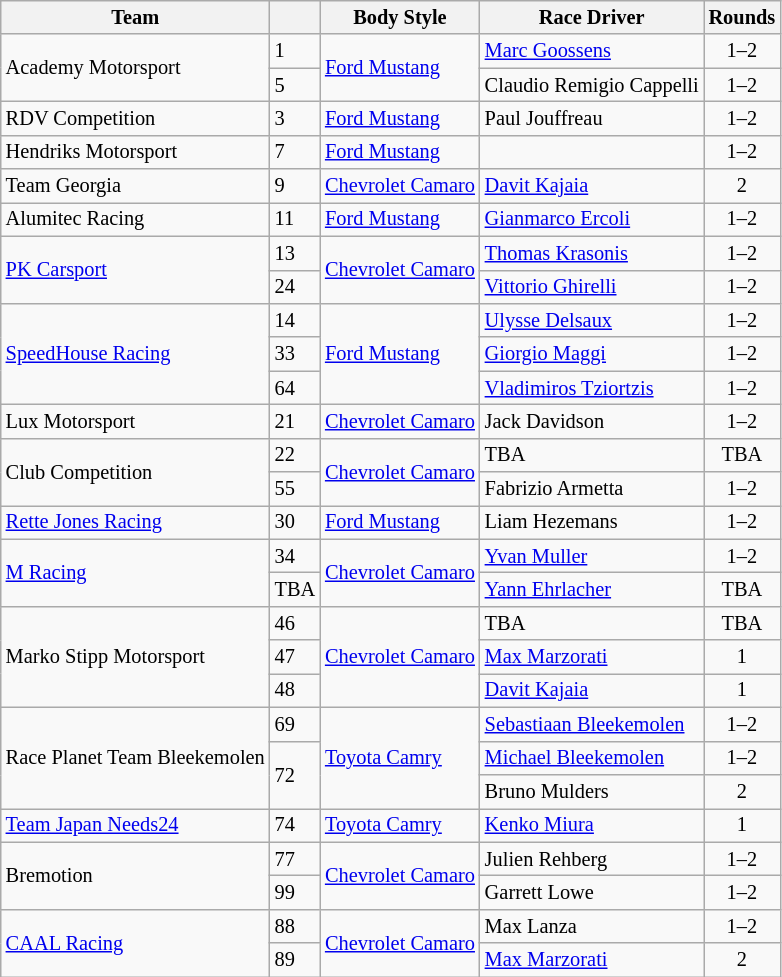<table class="wikitable" style="font-size: 85%">
<tr>
<th>Team</th>
<th></th>
<th>Body Style</th>
<th>Race Driver</th>
<th>Rounds</th>
</tr>
<tr>
<td rowspan="2"> Academy Motorsport</td>
<td>1</td>
<td rowspan="2"><a href='#'>Ford Mustang</a></td>
<td> <a href='#'>Marc Goossens</a></td>
<td align="center">1–2</td>
</tr>
<tr>
<td>5</td>
<td nowrap=""> Claudio Remigio Cappelli</td>
<td align="center">1–2</td>
</tr>
<tr>
<td nowrap> RDV Competition</td>
<td>3</td>
<td nowrap><a href='#'>Ford Mustang</a></td>
<td nowrap> Paul Jouffreau</td>
<td align="center">1–2</td>
</tr>
<tr>
<td nowrap> Hendriks Motorsport</td>
<td>7</td>
<td nowrap><a href='#'>Ford Mustang</a></td>
<td nowrap> </td>
<td align="center">1–2</td>
</tr>
<tr>
<td nowrap> Team Georgia</td>
<td>9</td>
<td nowrap><a href='#'>Chevrolet Camaro</a></td>
<td nowrap> <a href='#'>Davit Kajaia</a></td>
<td align="center">2</td>
</tr>
<tr>
<td nowrap> Alumitec Racing</td>
<td>11</td>
<td nowrap><a href='#'>Ford Mustang</a></td>
<td nowrap> <a href='#'>Gianmarco Ercoli</a></td>
<td align="center">1–2</td>
</tr>
<tr>
<td rowspan=2 nowrap> <a href='#'>PK Carsport</a></td>
<td>13</td>
<td rowspan=2 nowrap><a href='#'>Chevrolet Camaro</a></td>
<td nowrap> <a href='#'>Thomas Krasonis</a></td>
<td align="center">1–2</td>
</tr>
<tr>
<td>24</td>
<td nowrap> <a href='#'>Vittorio Ghirelli</a></td>
<td align="center">1–2</td>
</tr>
<tr>
<td rowspan=3 nowrap> <a href='#'>SpeedHouse Racing</a></td>
<td>14</td>
<td rowspan=3 nowrap><a href='#'>Ford Mustang</a></td>
<td nowrap> <a href='#'>Ulysse Delsaux</a></td>
<td align="center">1–2</td>
</tr>
<tr>
<td>33</td>
<td nowrap> <a href='#'>Giorgio Maggi</a></td>
<td align="center">1–2</td>
</tr>
<tr>
<td>64</td>
<td nowrap> <a href='#'>Vladimiros Tziortzis</a></td>
<td align="center">1–2</td>
</tr>
<tr>
<td nowrap> Lux Motorsport</td>
<td>21</td>
<td nowrap><a href='#'>Chevrolet Camaro</a></td>
<td nowrap> Jack Davidson</td>
<td align="center">1–2</td>
</tr>
<tr>
<td rowspan=2 nowrap=""> Club Competition</td>
<td>22</td>
<td rowspan=2 nowrap=""><a href='#'>Chevrolet Camaro</a></td>
<td nowrap> TBA</td>
<td align="center">TBA</td>
</tr>
<tr>
<td>55</td>
<td nowrap> Fabrizio Armetta</td>
<td align="center">1–2</td>
</tr>
<tr>
<td nowrap> <a href='#'>Rette Jones Racing</a></td>
<td>30</td>
<td nowrap><a href='#'>Ford Mustang</a></td>
<td nowrap> Liam Hezemans</td>
<td align="center">1–2</td>
</tr>
<tr>
<td rowspan=2 nowrap> <a href='#'>M Racing</a></td>
<td nowrap>34</td>
<td rowspan=2 nowrap><a href='#'>Chevrolet Camaro</a></td>
<td nowrap> <a href='#'>Yvan Muller</a></td>
<td align="center">1–2</td>
</tr>
<tr>
<td nowrap>TBA</td>
<td nowrap> <a href='#'>Yann Ehrlacher</a></td>
<td align="center">TBA</td>
</tr>
<tr>
<td rowspan="3" nowrap=""> Marko Stipp Motorsport</td>
<td>46</td>
<td rowspan="3" nowrap=""><a href='#'>Chevrolet Camaro</a></td>
<td nowrap> TBA</td>
<td align="center">TBA</td>
</tr>
<tr>
<td>47</td>
<td nowrap> <a href='#'>Max Marzorati</a></td>
<td align="center">1</td>
</tr>
<tr>
<td>48</td>
<td nowrap> <a href='#'>Davit Kajaia</a></td>
<td align="center">1</td>
</tr>
<tr>
<td rowspan=3 nowrap> Race Planet Team Bleekemolen</td>
<td>69</td>
<td rowspan=3 nowrap><a href='#'>Toyota Camry</a></td>
<td nowrap> <a href='#'>Sebastiaan Bleekemolen</a></td>
<td align="center">1–2</td>
</tr>
<tr>
<td rowspan=2>72</td>
<td nowrap> <a href='#'>Michael Bleekemolen</a></td>
<td align="center">1–2</td>
</tr>
<tr>
<td nowrap> Bruno Mulders</td>
<td align="center">2</td>
</tr>
<tr>
<td> <a href='#'>Team Japan Needs24</a></td>
<td>74</td>
<td><a href='#'>Toyota Camry</a></td>
<td> <a href='#'>Kenko Miura</a></td>
<td align="center">1</td>
</tr>
<tr>
<td rowspan=2 nowrap> Bremotion</td>
<td nowrap>77</td>
<td rowspan=2 nowrap><a href='#'>Chevrolet Camaro</a></td>
<td nowrap> Julien Rehberg</td>
<td align="center">1–2</td>
</tr>
<tr>
<td nowrap>99</td>
<td nowrap> Garrett Lowe</td>
<td align="center">1–2</td>
</tr>
<tr>
<td rowspan=2 nowrap> <a href='#'>CAAL Racing</a></td>
<td>88</td>
<td rowspan=2 nowrap><a href='#'>Chevrolet Camaro</a></td>
<td nowrap> Max Lanza</td>
<td align="center">1–2</td>
</tr>
<tr>
<td nowrap>89</td>
<td nowrap> <a href='#'>Max Marzorati</a></td>
<td align="center">2</td>
</tr>
</table>
